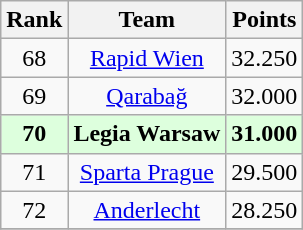<table class="wikitable" style="text-align: center;">
<tr>
<th>Rank</th>
<th>Team</th>
<th>Points</th>
</tr>
<tr>
<td>68</td>
<td> <a href='#'>Rapid Wien</a></td>
<td>32.250</td>
</tr>
<tr>
<td>69</td>
<td> <a href='#'>Qarabağ</a></td>
<td>32.000</td>
</tr>
<tr bgcolor="#ddffdd">
<td><strong>70</strong></td>
<td> <strong>Legia Warsaw</strong></td>
<td><strong>31.000</strong></td>
</tr>
<tr>
<td>71</td>
<td> <a href='#'>Sparta Prague</a></td>
<td>29.500</td>
</tr>
<tr>
<td>72</td>
<td> <a href='#'>Anderlecht</a></td>
<td>28.250</td>
</tr>
<tr>
</tr>
</table>
